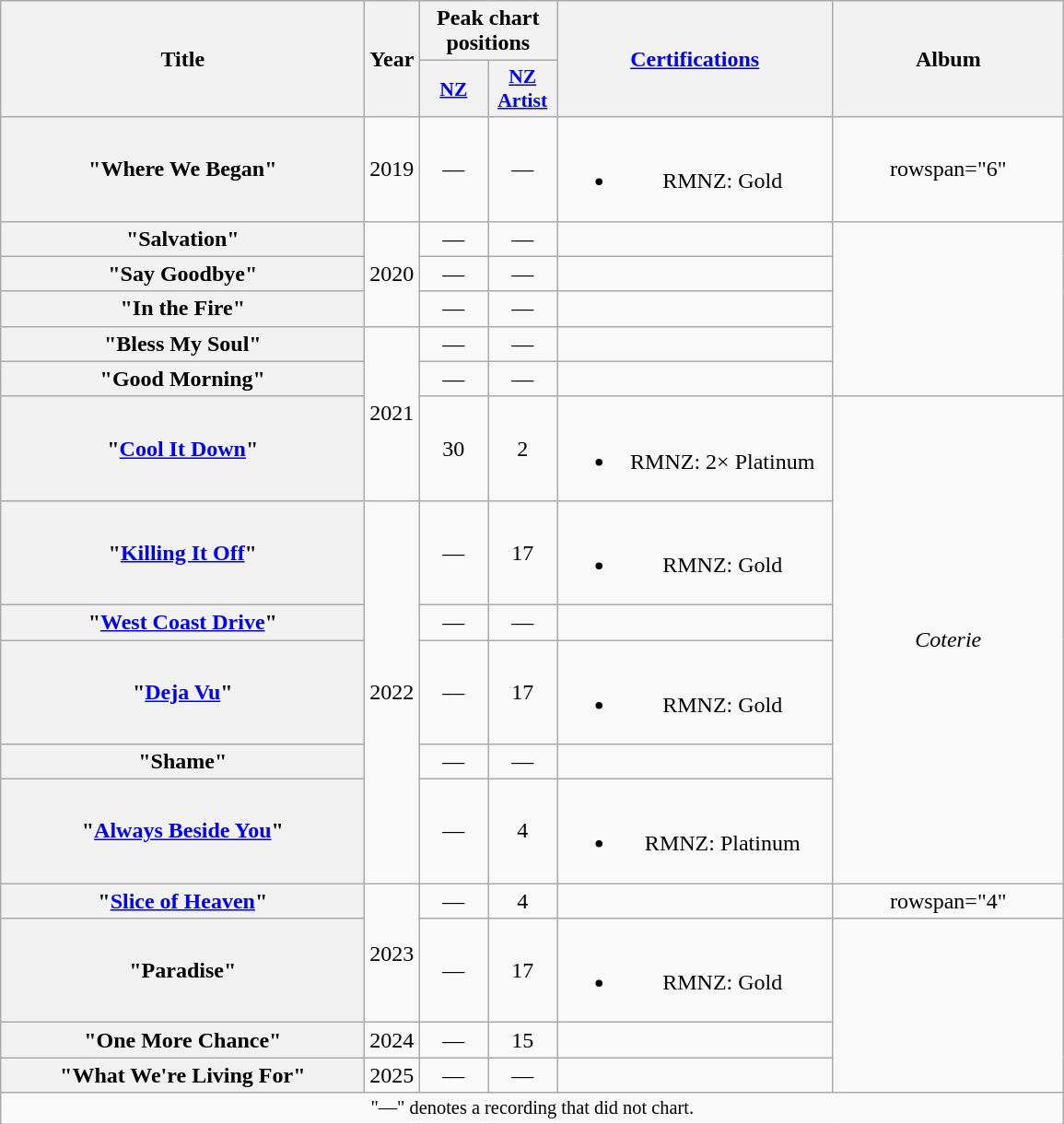<table class="wikitable plainrowheaders" style="text-align:center;">
<tr>
<th scope="col" rowspan="2" style="width:16em;">Title</th>
<th scope="col" rowspan="2" style="width:1em;">Year</th>
<th scope="col" colspan="2">Peak chart positions</th>
<th scope="col" rowspan="2" style="width:12em;"><a href='#'>Certifications</a></th>
<th scope="col" rowspan="2" style="width:10em;">Album</th>
</tr>
<tr>
<th scope="col" style="width:3em;font-size:90%;"><a href='#'>NZ</a><br></th>
<th scope="col" style="width:3em;font-size:90%;"><a href='#'>NZ<br>Artist</a><br></th>
</tr>
<tr>
<th scope="row">"Where We Began"</th>
<td>2019</td>
<td>—</td>
<td>—</td>
<td><br><ul><li>RMNZ: Gold</li></ul></td>
<td>rowspan="6" </td>
</tr>
<tr>
<th scope="row">"Salvation"</th>
<td rowspan="3">2020</td>
<td>—</td>
<td>—</td>
<td></td>
</tr>
<tr>
<th scope="row">"Say Goodbye"</th>
<td>—</td>
<td>—</td>
<td></td>
</tr>
<tr>
<th scope="row">"In the Fire"</th>
<td>—</td>
<td>—</td>
<td></td>
</tr>
<tr>
<th scope="row">"Bless My Soul"</th>
<td rowspan="3">2021</td>
<td>—</td>
<td>—</td>
<td></td>
</tr>
<tr>
<th scope="row">"Good Morning"</th>
<td>—</td>
<td>—</td>
<td></td>
</tr>
<tr>
<th scope="row">"<a href='#'>Cool It Down</a>"</th>
<td>30</td>
<td>2</td>
<td><br><ul><li>RMNZ: 2× Platinum</li></ul></td>
<td rowspan="6"><em>Coterie</em></td>
</tr>
<tr>
<th scope="row">"<a href='#'>Killing It Off</a>"</th>
<td rowspan="5">2022</td>
<td>—</td>
<td>17</td>
<td><br><ul><li>RMNZ: Gold</li></ul></td>
</tr>
<tr>
<th scope="row">"<a href='#'>West Coast Drive</a>"</th>
<td>—</td>
<td>—</td>
<td></td>
</tr>
<tr>
<th scope="row">"<a href='#'>Deja Vu</a>"</th>
<td>—</td>
<td>17</td>
<td><br><ul><li>RMNZ: Gold</li></ul></td>
</tr>
<tr>
<th scope="row">"Shame"</th>
<td>—</td>
<td>—</td>
<td></td>
</tr>
<tr>
<th scope="row">"<a href='#'>Always Beside You</a>"<br></th>
<td>—</td>
<td>4</td>
<td><br><ul><li>RMNZ: Platinum</li></ul></td>
</tr>
<tr>
<th scope="row">"<a href='#'>Slice of Heaven</a>"<br></th>
<td rowspan="2">2023</td>
<td>—</td>
<td>4</td>
<td></td>
<td>rowspan="4" </td>
</tr>
<tr>
<th scope="row">"Paradise"</th>
<td>—</td>
<td>17</td>
<td><br><ul><li>RMNZ: Gold</li></ul></td>
</tr>
<tr>
<th scope="row">"One More Chance"<br></th>
<td>2024</td>
<td>—</td>
<td>15</td>
<td></td>
</tr>
<tr>
<th scope="row">"What We're Living For"<br></th>
<td>2025</td>
<td>—</td>
<td>—</td>
<td></td>
</tr>
<tr>
<td colspan="8" style="font-size:85%;">"—" denotes a recording that did not chart.</td>
</tr>
</table>
